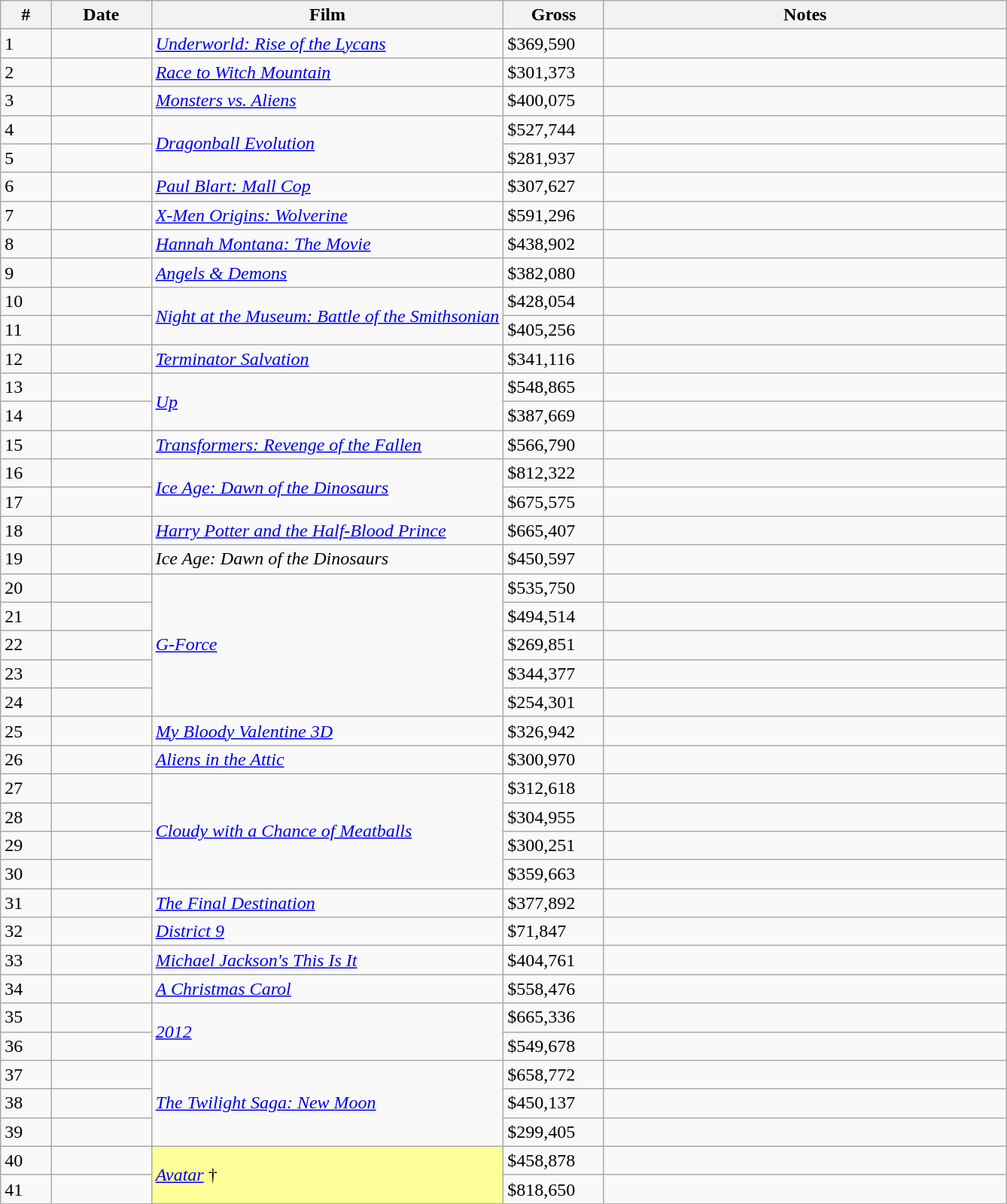<table class="wikitable sortable">
<tr>
<th width="5%">#</th>
<th width="10%">Date</th>
<th width="35%">Film</th>
<th width="10%">Gross</th>
<th>Notes</th>
</tr>
<tr>
<td>1</td>
<td></td>
<td><em><a href='#'>Underworld: Rise of the Lycans</a></em></td>
<td>$369,590</td>
<td></td>
</tr>
<tr>
<td>2</td>
<td></td>
<td><em><a href='#'>Race to Witch Mountain</a></em></td>
<td>$301,373</td>
<td></td>
</tr>
<tr>
<td>3</td>
<td></td>
<td><em><a href='#'>Monsters vs. Aliens</a></em></td>
<td>$400,075</td>
<td></td>
</tr>
<tr>
<td>4</td>
<td></td>
<td rowspan="2"><em><a href='#'>Dragonball Evolution</a></em></td>
<td>$527,744</td>
<td></td>
</tr>
<tr>
<td>5</td>
<td></td>
<td>$281,937</td>
<td></td>
</tr>
<tr>
<td>6</td>
<td></td>
<td><em><a href='#'>Paul Blart: Mall Cop</a></em></td>
<td>$307,627</td>
<td></td>
</tr>
<tr>
<td>7</td>
<td></td>
<td><em><a href='#'>X-Men Origins: Wolverine</a></em></td>
<td>$591,296</td>
<td></td>
</tr>
<tr>
<td>8</td>
<td></td>
<td><em><a href='#'>Hannah Montana: The Movie</a></em></td>
<td>$438,902</td>
<td></td>
</tr>
<tr>
<td>9</td>
<td></td>
<td><em><a href='#'>Angels & Demons</a></em></td>
<td>$382,080</td>
<td></td>
</tr>
<tr>
<td>10</td>
<td></td>
<td rowspan="2"><em><a href='#'>Night at the Museum: Battle of the Smithsonian</a></em></td>
<td>$428,054</td>
<td></td>
</tr>
<tr>
<td>11</td>
<td></td>
<td>$405,256</td>
<td></td>
</tr>
<tr>
<td>12</td>
<td></td>
<td><em><a href='#'>Terminator Salvation</a></em></td>
<td>$341,116</td>
<td></td>
</tr>
<tr>
<td>13</td>
<td></td>
<td rowspan="2"><em><a href='#'>Up</a></em></td>
<td>$548,865</td>
<td></td>
</tr>
<tr>
<td>14</td>
<td></td>
<td>$387,669</td>
<td></td>
</tr>
<tr>
<td>15</td>
<td></td>
<td><em><a href='#'>Transformers: Revenge of the Fallen</a></em></td>
<td>$566,790</td>
<td></td>
</tr>
<tr>
<td>16</td>
<td></td>
<td rowspan="2"><em><a href='#'>Ice Age: Dawn of the Dinosaurs</a></em></td>
<td>$812,322</td>
<td></td>
</tr>
<tr>
<td>17</td>
<td></td>
<td>$675,575</td>
<td></td>
</tr>
<tr>
<td>18</td>
<td></td>
<td><em><a href='#'>Harry Potter and the Half-Blood Prince</a></em></td>
<td>$665,407</td>
<td></td>
</tr>
<tr>
<td>19</td>
<td></td>
<td><em>Ice Age: Dawn of the Dinosaurs</em></td>
<td>$450,597</td>
<td></td>
</tr>
<tr>
<td>20</td>
<td></td>
<td rowspan="5"><em><a href='#'>G-Force</a></em></td>
<td>$535,750</td>
<td></td>
</tr>
<tr>
<td>21</td>
<td></td>
<td>$494,514</td>
<td></td>
</tr>
<tr>
<td>22</td>
<td></td>
<td>$269,851</td>
<td></td>
</tr>
<tr>
<td>23</td>
<td></td>
<td>$344,377</td>
<td></td>
</tr>
<tr>
<td>24</td>
<td></td>
<td>$254,301</td>
<td></td>
</tr>
<tr>
<td>25</td>
<td></td>
<td><em><a href='#'>My Bloody Valentine 3D</a></em></td>
<td>$326,942</td>
<td></td>
</tr>
<tr>
<td>26</td>
<td></td>
<td><em><a href='#'>Aliens in the Attic</a></em></td>
<td>$300,970</td>
<td></td>
</tr>
<tr>
<td>27</td>
<td></td>
<td rowspan="4"><em><a href='#'>Cloudy with a Chance of Meatballs</a></em></td>
<td>$312,618</td>
<td></td>
</tr>
<tr>
<td>28</td>
<td></td>
<td>$304,955</td>
<td></td>
</tr>
<tr>
<td>29</td>
<td></td>
<td>$300,251</td>
<td></td>
</tr>
<tr>
<td>30</td>
<td></td>
<td>$359,663</td>
<td></td>
</tr>
<tr>
<td>31</td>
<td></td>
<td><em><a href='#'>The Final Destination</a></em></td>
<td>$377,892</td>
<td></td>
</tr>
<tr>
<td>32</td>
<td></td>
<td><em><a href='#'>District 9</a></em></td>
<td>$71,847</td>
<td></td>
</tr>
<tr>
<td>33</td>
<td></td>
<td><em><a href='#'>Michael Jackson's This Is It</a></em></td>
<td>$404,761</td>
<td></td>
</tr>
<tr>
<td>34</td>
<td></td>
<td><em><a href='#'>A Christmas Carol</a></em></td>
<td>$558,476</td>
<td></td>
</tr>
<tr>
<td>35</td>
<td></td>
<td rowspan="2"><em><a href='#'>2012</a></em></td>
<td>$665,336</td>
<td></td>
</tr>
<tr>
<td>36</td>
<td></td>
<td>$549,678</td>
<td></td>
</tr>
<tr>
<td>37</td>
<td></td>
<td rowspan="3"><em><a href='#'>The Twilight Saga: New Moon</a></em></td>
<td>$658,772</td>
<td></td>
</tr>
<tr>
<td>38</td>
<td></td>
<td>$450,137</td>
<td></td>
</tr>
<tr>
<td>39</td>
<td></td>
<td>$299,405</td>
<td></td>
</tr>
<tr>
<td>40</td>
<td></td>
<td rowspan="2" style="background-color:#FFFF99"><em><a href='#'>Avatar</a></em> †</td>
<td>$458,878</td>
<td></td>
</tr>
<tr>
<td>41</td>
<td></td>
<td>$818,650</td>
<td></td>
</tr>
</table>
